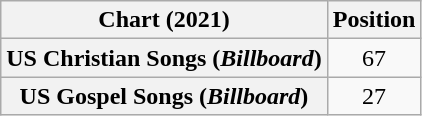<table class="wikitable plainrowheaders sortable" style="text-align:center">
<tr>
<th scope="col">Chart (2021)</th>
<th scope="col">Position</th>
</tr>
<tr>
<th scope="row">US Christian Songs (<em>Billboard</em>)</th>
<td>67</td>
</tr>
<tr>
<th scope="row">US Gospel Songs (<em>Billboard</em>)</th>
<td>27</td>
</tr>
</table>
